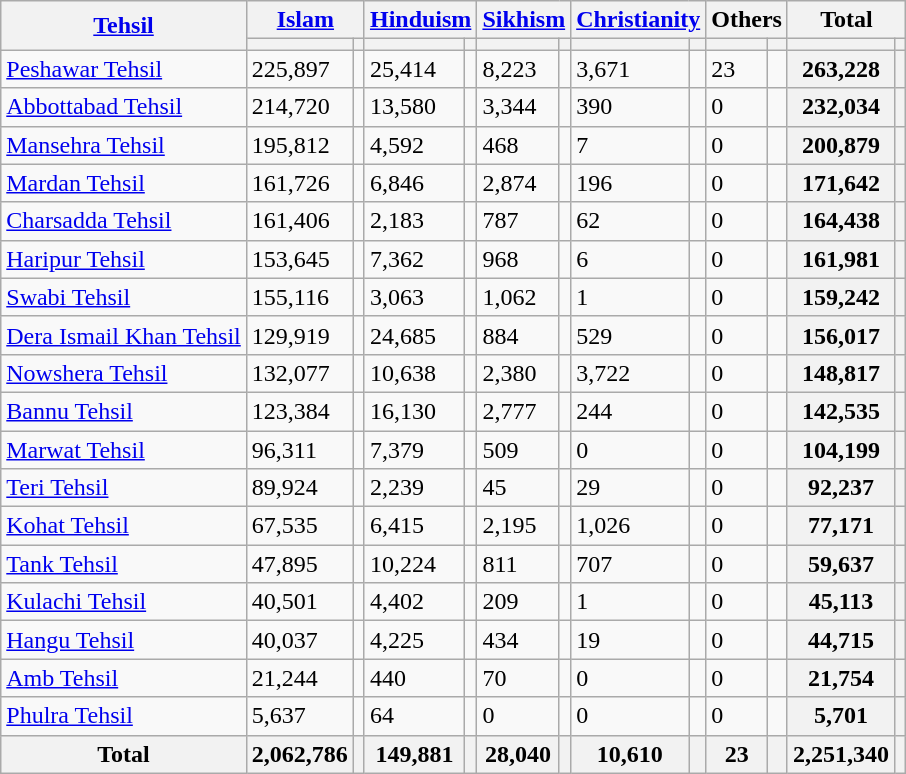<table class="wikitable sortable">
<tr>
<th rowspan="2"><a href='#'>Tehsil</a></th>
<th colspan="2"><a href='#'>Islam</a> </th>
<th colspan="2"><a href='#'>Hinduism</a> </th>
<th colspan="2"><a href='#'>Sikhism</a> </th>
<th colspan="2"><a href='#'>Christianity</a> </th>
<th colspan="2">Others</th>
<th colspan="2">Total</th>
</tr>
<tr>
<th><a href='#'></a></th>
<th></th>
<th></th>
<th></th>
<th></th>
<th></th>
<th></th>
<th></th>
<th></th>
<th></th>
<th></th>
<th></th>
</tr>
<tr>
<td><a href='#'>Peshawar Tehsil</a></td>
<td>225,897</td>
<td></td>
<td>25,414</td>
<td></td>
<td>8,223</td>
<td></td>
<td>3,671</td>
<td></td>
<td>23</td>
<td></td>
<th>263,228</th>
<th></th>
</tr>
<tr>
<td><a href='#'>Abbottabad Tehsil</a></td>
<td>214,720</td>
<td></td>
<td>13,580</td>
<td></td>
<td>3,344</td>
<td></td>
<td>390</td>
<td></td>
<td>0</td>
<td></td>
<th>232,034</th>
<th></th>
</tr>
<tr>
<td><a href='#'>Mansehra Tehsil</a></td>
<td>195,812</td>
<td></td>
<td>4,592</td>
<td></td>
<td>468</td>
<td></td>
<td>7</td>
<td></td>
<td>0</td>
<td></td>
<th>200,879</th>
<th></th>
</tr>
<tr>
<td><a href='#'>Mardan Tehsil</a></td>
<td>161,726</td>
<td></td>
<td>6,846</td>
<td></td>
<td>2,874</td>
<td></td>
<td>196</td>
<td></td>
<td>0</td>
<td></td>
<th>171,642</th>
<th></th>
</tr>
<tr>
<td><a href='#'>Charsadda Tehsil</a></td>
<td>161,406</td>
<td></td>
<td>2,183</td>
<td></td>
<td>787</td>
<td></td>
<td>62</td>
<td></td>
<td>0</td>
<td></td>
<th>164,438</th>
<th></th>
</tr>
<tr>
<td><a href='#'>Haripur Tehsil</a></td>
<td>153,645</td>
<td></td>
<td>7,362</td>
<td></td>
<td>968</td>
<td></td>
<td>6</td>
<td></td>
<td>0</td>
<td></td>
<th>161,981</th>
<th></th>
</tr>
<tr>
<td><a href='#'>Swabi Tehsil</a></td>
<td>155,116</td>
<td></td>
<td>3,063</td>
<td></td>
<td>1,062</td>
<td></td>
<td>1</td>
<td></td>
<td>0</td>
<td></td>
<th>159,242</th>
<th></th>
</tr>
<tr>
<td><a href='#'>Dera Ismail Khan Tehsil</a></td>
<td>129,919</td>
<td></td>
<td>24,685</td>
<td></td>
<td>884</td>
<td></td>
<td>529</td>
<td></td>
<td>0</td>
<td></td>
<th>156,017</th>
<th></th>
</tr>
<tr>
<td><a href='#'>Nowshera Tehsil</a></td>
<td>132,077</td>
<td></td>
<td>10,638</td>
<td></td>
<td>2,380</td>
<td></td>
<td>3,722</td>
<td></td>
<td>0</td>
<td></td>
<th>148,817</th>
<th></th>
</tr>
<tr>
<td><a href='#'>Bannu Tehsil</a></td>
<td>123,384</td>
<td></td>
<td>16,130</td>
<td></td>
<td>2,777</td>
<td></td>
<td>244</td>
<td></td>
<td>0</td>
<td></td>
<th>142,535</th>
<th></th>
</tr>
<tr>
<td><a href='#'>Marwat Tehsil</a></td>
<td>96,311</td>
<td></td>
<td>7,379</td>
<td></td>
<td>509</td>
<td></td>
<td>0</td>
<td></td>
<td>0</td>
<td></td>
<th>104,199</th>
<th></th>
</tr>
<tr>
<td><a href='#'>Teri Tehsil</a></td>
<td>89,924</td>
<td></td>
<td>2,239</td>
<td></td>
<td>45</td>
<td></td>
<td>29</td>
<td></td>
<td>0</td>
<td></td>
<th>92,237</th>
<th></th>
</tr>
<tr>
<td><a href='#'>Kohat Tehsil</a></td>
<td>67,535</td>
<td></td>
<td>6,415</td>
<td></td>
<td>2,195</td>
<td></td>
<td>1,026</td>
<td></td>
<td>0</td>
<td></td>
<th>77,171</th>
<th></th>
</tr>
<tr>
<td><a href='#'>Tank Tehsil</a></td>
<td>47,895</td>
<td></td>
<td>10,224</td>
<td></td>
<td>811</td>
<td></td>
<td>707</td>
<td></td>
<td>0</td>
<td></td>
<th>59,637</th>
<th></th>
</tr>
<tr>
<td><a href='#'>Kulachi Tehsil</a></td>
<td>40,501</td>
<td></td>
<td>4,402</td>
<td></td>
<td>209</td>
<td></td>
<td>1</td>
<td></td>
<td>0</td>
<td></td>
<th>45,113</th>
<th></th>
</tr>
<tr>
<td><a href='#'>Hangu Tehsil</a></td>
<td>40,037</td>
<td></td>
<td>4,225</td>
<td></td>
<td>434</td>
<td></td>
<td>19</td>
<td></td>
<td>0</td>
<td></td>
<th>44,715</th>
<th></th>
</tr>
<tr>
<td><a href='#'>Amb Tehsil</a></td>
<td>21,244</td>
<td></td>
<td>440</td>
<td></td>
<td>70</td>
<td></td>
<td>0</td>
<td></td>
<td>0</td>
<td></td>
<th>21,754</th>
<th></th>
</tr>
<tr>
<td><a href='#'>Phulra Tehsil</a></td>
<td>5,637</td>
<td></td>
<td>64</td>
<td></td>
<td>0</td>
<td></td>
<td>0</td>
<td></td>
<td>0</td>
<td></td>
<th>5,701</th>
<th></th>
</tr>
<tr>
<th>Total</th>
<th>2,062,786</th>
<th></th>
<th>149,881</th>
<th></th>
<th>28,040</th>
<th></th>
<th>10,610</th>
<th></th>
<th>23</th>
<th></th>
<th><strong>2,251,340</strong></th>
<th><strong></strong></th>
</tr>
</table>
